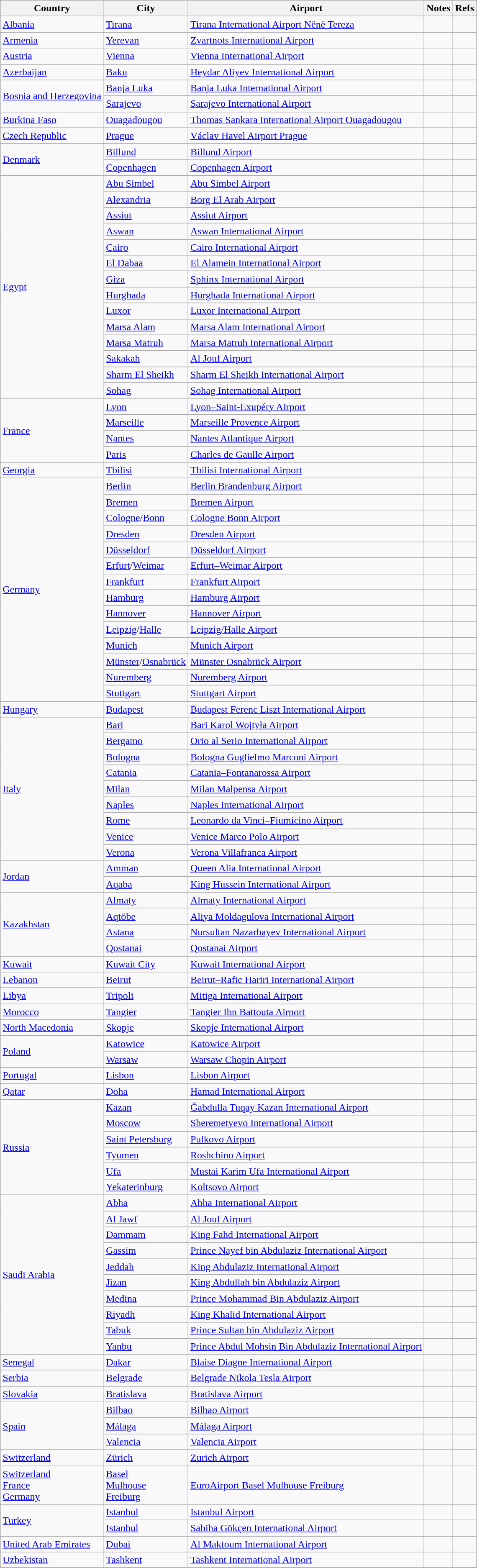<table class="sortable wikitable">
<tr>
<th>Country</th>
<th>City</th>
<th>Airport</th>
<th>Notes</th>
<th class="unsortable">Refs</th>
</tr>
<tr>
<td><a href='#'>Albania</a></td>
<td><a href='#'>Tirana</a></td>
<td><a href='#'>Tirana International Airport Nënë Tereza</a></td>
<td></td>
<td></td>
</tr>
<tr>
<td><a href='#'>Armenia</a></td>
<td><a href='#'>Yerevan</a></td>
<td><a href='#'>Zvartnots International Airport</a></td>
<td></td>
<td align=center></td>
</tr>
<tr>
<td><a href='#'>Austria</a></td>
<td><a href='#'>Vienna</a></td>
<td><a href='#'>Vienna International Airport</a></td>
<td></td>
<td align=center></td>
</tr>
<tr>
<td><a href='#'>Azerbaijan</a></td>
<td><a href='#'>Baku</a></td>
<td><a href='#'>Heydar Aliyev International Airport</a></td>
<td></td>
<td align=center></td>
</tr>
<tr>
<td rowspan="2"><a href='#'>Bosnia and Herzegovina</a></td>
<td><a href='#'>Banja Luka</a></td>
<td><a href='#'>Banja Luka International Airport</a></td>
<td></td>
<td align=center></td>
</tr>
<tr>
<td><a href='#'>Sarajevo</a></td>
<td><a href='#'>Sarajevo International Airport</a></td>
<td></td>
<td align=center></td>
</tr>
<tr>
<td><a href='#'>Burkina Faso</a></td>
<td><a href='#'>Ouagadougou</a></td>
<td><a href='#'>Thomas Sankara International Airport Ouagadougou</a></td>
<td></td>
<td align=center></td>
</tr>
<tr>
<td><a href='#'>Czech Republic</a></td>
<td><a href='#'>Prague</a></td>
<td><a href='#'>Václav Havel Airport Prague</a></td>
<td></td>
<td align=center></td>
</tr>
<tr>
<td rowspan="2"><a href='#'>Denmark</a></td>
<td><a href='#'>Billund</a></td>
<td><a href='#'>Billund Airport</a></td>
<td></td>
<td align=center></td>
</tr>
<tr>
<td><a href='#'>Copenhagen</a></td>
<td><a href='#'>Copenhagen Airport</a></td>
<td></td>
<td align=center></td>
</tr>
<tr>
<td rowspan="14"><a href='#'>Egypt</a></td>
<td><a href='#'>Abu Simbel</a></td>
<td><a href='#'>Abu Simbel Airport</a></td>
<td></td>
<td align=center></td>
</tr>
<tr>
<td><a href='#'>Alexandria</a></td>
<td><a href='#'>Borg El Arab Airport</a></td>
<td></td>
<td align=center></td>
</tr>
<tr>
<td><a href='#'>Assiut</a></td>
<td><a href='#'>Assiut Airport</a></td>
<td></td>
<td align=center></td>
</tr>
<tr>
<td><a href='#'>Aswan</a></td>
<td><a href='#'>Aswan International Airport</a></td>
<td></td>
<td align=center></td>
</tr>
<tr>
<td><a href='#'>Cairo</a></td>
<td><a href='#'>Cairo International Airport</a></td>
<td></td>
<td align=center></td>
</tr>
<tr>
<td><a href='#'>El Dabaa</a></td>
<td><a href='#'>El Alamein International Airport</a></td>
<td></td>
<td></td>
</tr>
<tr>
<td><a href='#'>Giza</a></td>
<td><a href='#'>Sphinx International Airport</a></td>
<td></td>
<td align=center></td>
</tr>
<tr>
<td><a href='#'>Hurghada</a></td>
<td><a href='#'>Hurghada International Airport</a></td>
<td></td>
<td align=center></td>
</tr>
<tr>
<td><a href='#'>Luxor</a></td>
<td><a href='#'>Luxor International Airport</a></td>
<td></td>
<td align=center></td>
</tr>
<tr>
<td><a href='#'>Marsa Alam</a></td>
<td><a href='#'>Marsa Alam International Airport</a></td>
<td></td>
<td align=center></td>
</tr>
<tr>
<td><a href='#'>Marsa Matruh</a></td>
<td><a href='#'>Marsa Matruh International Airport</a></td>
<td></td>
<td align=center></td>
</tr>
<tr>
<td><a href='#'>Sakakah</a></td>
<td><a href='#'>Al Jouf Airport</a></td>
<td></td>
<td align=center></td>
</tr>
<tr>
<td><a href='#'>Sharm El Sheikh</a></td>
<td><a href='#'>Sharm El Sheikh International Airport</a></td>
<td></td>
<td align=center></td>
</tr>
<tr>
<td><a href='#'>Sohag</a></td>
<td><a href='#'>Sohag International Airport</a></td>
<td></td>
<td align=center></td>
</tr>
<tr>
<td rowspan="4"><a href='#'>France</a></td>
<td><a href='#'>Lyon</a></td>
<td><a href='#'>Lyon–Saint-Exupéry Airport</a></td>
<td></td>
<td align=center></td>
</tr>
<tr>
<td><a href='#'>Marseille</a></td>
<td><a href='#'>Marseille Provence Airport</a></td>
<td></td>
<td align=center></td>
</tr>
<tr>
<td><a href='#'>Nantes</a></td>
<td><a href='#'>Nantes Atlantique Airport</a></td>
<td></td>
<td align=center></td>
</tr>
<tr>
<td><a href='#'>Paris</a></td>
<td><a href='#'>Charles de Gaulle Airport</a></td>
<td></td>
<td align=center></td>
</tr>
<tr>
<td><a href='#'>Georgia</a></td>
<td><a href='#'>Tbilisi</a></td>
<td><a href='#'>Tbilisi International Airport</a></td>
<td></td>
<td align=center></td>
</tr>
<tr>
<td rowspan="14"><a href='#'>Germany</a></td>
<td><a href='#'>Berlin</a></td>
<td><a href='#'>Berlin Brandenburg Airport</a></td>
<td></td>
<td align=center></td>
</tr>
<tr>
<td><a href='#'>Bremen</a></td>
<td><a href='#'>Bremen Airport</a></td>
<td></td>
<td align=center></td>
</tr>
<tr>
<td><a href='#'>Cologne</a>/<a href='#'>Bonn</a></td>
<td><a href='#'>Cologne Bonn Airport</a></td>
<td></td>
<td align=center></td>
</tr>
<tr>
<td><a href='#'>Dresden</a></td>
<td><a href='#'>Dresden Airport</a></td>
<td></td>
<td align=center></td>
</tr>
<tr>
<td><a href='#'>Düsseldorf</a></td>
<td><a href='#'>Düsseldorf Airport</a></td>
<td></td>
<td align=center></td>
</tr>
<tr>
<td><a href='#'>Erfurt</a>/<a href='#'>Weimar</a></td>
<td><a href='#'>Erfurt–Weimar Airport</a></td>
<td></td>
<td align=center></td>
</tr>
<tr>
<td><a href='#'>Frankfurt</a></td>
<td><a href='#'>Frankfurt Airport</a></td>
<td></td>
<td align=center></td>
</tr>
<tr>
<td><a href='#'>Hamburg</a></td>
<td><a href='#'>Hamburg Airport</a></td>
<td></td>
<td align=center></td>
</tr>
<tr>
<td><a href='#'>Hannover</a></td>
<td><a href='#'>Hannover Airport</a></td>
<td></td>
<td align=center></td>
</tr>
<tr>
<td><a href='#'>Leipzig</a>/<a href='#'>Halle</a></td>
<td><a href='#'>Leipzig/Halle Airport</a></td>
<td></td>
<td align=center></td>
</tr>
<tr>
<td><a href='#'>Munich</a></td>
<td><a href='#'>Munich Airport</a></td>
<td></td>
<td align=center></td>
</tr>
<tr>
<td><a href='#'>Münster</a>/<a href='#'>Osnabrück</a></td>
<td><a href='#'>Münster Osnabrück Airport</a></td>
<td></td>
<td align=center></td>
</tr>
<tr>
<td><a href='#'>Nuremberg</a></td>
<td><a href='#'>Nuremberg Airport</a></td>
<td></td>
<td align=center></td>
</tr>
<tr>
<td><a href='#'>Stuttgart</a></td>
<td><a href='#'>Stuttgart Airport</a></td>
<td></td>
<td align=center></td>
</tr>
<tr>
<td><a href='#'>Hungary</a></td>
<td><a href='#'>Budapest</a></td>
<td><a href='#'>Budapest Ferenc Liszt International Airport</a></td>
<td></td>
<td align=center></td>
</tr>
<tr>
<td rowspan="9"><a href='#'>Italy</a></td>
<td><a href='#'>Bari</a></td>
<td><a href='#'>Bari Karol Wojtyła Airport</a></td>
<td></td>
<td align=center></td>
</tr>
<tr>
<td><a href='#'>Bergamo</a></td>
<td><a href='#'>Orio al Serio International Airport</a></td>
<td></td>
<td align=center></td>
</tr>
<tr>
<td><a href='#'>Bologna</a></td>
<td><a href='#'>Bologna Guglielmo Marconi Airport</a></td>
<td></td>
<td align=center></td>
</tr>
<tr>
<td><a href='#'>Catania</a></td>
<td><a href='#'>Catania–Fontanarossa Airport</a></td>
<td></td>
<td align=center></td>
</tr>
<tr>
<td><a href='#'>Milan</a></td>
<td><a href='#'>Milan Malpensa Airport</a></td>
<td></td>
<td align=center></td>
</tr>
<tr>
<td><a href='#'>Naples</a></td>
<td><a href='#'>Naples International Airport</a></td>
<td></td>
<td align=center></td>
</tr>
<tr>
<td><a href='#'>Rome</a></td>
<td><a href='#'>Leonardo da Vinci–Fiumicino Airport</a></td>
<td></td>
<td align=center></td>
</tr>
<tr>
<td><a href='#'>Venice</a></td>
<td><a href='#'>Venice Marco Polo Airport</a></td>
<td></td>
<td align=center></td>
</tr>
<tr>
<td><a href='#'>Verona</a></td>
<td><a href='#'>Verona Villafranca Airport</a></td>
<td></td>
<td align=center></td>
</tr>
<tr>
<td rowspan="2"><a href='#'>Jordan</a></td>
<td><a href='#'>Amman</a></td>
<td><a href='#'>Queen Alia International Airport</a></td>
<td></td>
<td align=center></td>
</tr>
<tr>
<td><a href='#'>Aqaba</a></td>
<td><a href='#'>King Hussein International Airport</a></td>
<td></td>
<td align=center></td>
</tr>
<tr>
<td rowspan="4"><a href='#'>Kazakhstan</a></td>
<td><a href='#'>Almaty</a></td>
<td><a href='#'>Almaty International Airport</a></td>
<td></td>
<td align=center></td>
</tr>
<tr>
<td><a href='#'>Aqtöbe</a></td>
<td><a href='#'>Aliya Moldagulova International Airport</a></td>
<td></td>
<td align=center></td>
</tr>
<tr>
<td><a href='#'>Astana</a></td>
<td><a href='#'>Nursultan Nazarbayev International Airport</a></td>
<td></td>
<td></td>
</tr>
<tr>
<td><a href='#'>Qostanai</a></td>
<td><a href='#'>Qostanai Airport</a></td>
<td></td>
<td align=center></td>
</tr>
<tr>
<td><a href='#'>Kuwait</a></td>
<td><a href='#'>Kuwait City</a></td>
<td><a href='#'>Kuwait International Airport</a></td>
<td></td>
<td align=center></td>
</tr>
<tr>
<td><a href='#'>Lebanon</a></td>
<td><a href='#'>Beirut</a></td>
<td><a href='#'>Beirut–Rafic Hariri International Airport</a></td>
<td></td>
<td align=center></td>
</tr>
<tr>
<td><a href='#'>Libya</a></td>
<td><a href='#'>Tripoli</a></td>
<td><a href='#'>Mitiga International Airport</a></td>
<td></td>
<td align=center></td>
</tr>
<tr>
<td><a href='#'>Morocco</a></td>
<td><a href='#'>Tangier</a></td>
<td><a href='#'>Tangier Ibn Battouta Airport</a></td>
<td></td>
<td align=center></td>
</tr>
<tr>
<td><a href='#'>North Macedonia</a></td>
<td><a href='#'>Skopje</a></td>
<td><a href='#'>Skopje International Airport</a></td>
<td></td>
<td align=center></td>
</tr>
<tr>
<td rowspan="2"><a href='#'>Poland</a></td>
<td><a href='#'>Katowice</a></td>
<td><a href='#'>Katowice Airport</a></td>
<td></td>
<td align=center></td>
</tr>
<tr>
<td><a href='#'>Warsaw</a></td>
<td><a href='#'>Warsaw Chopin Airport</a></td>
<td></td>
<td align=center></td>
</tr>
<tr>
<td><a href='#'>Portugal</a></td>
<td><a href='#'>Lisbon</a></td>
<td><a href='#'>Lisbon Airport</a></td>
<td></td>
<td align=center></td>
</tr>
<tr>
<td><a href='#'>Qatar</a></td>
<td><a href='#'>Doha</a></td>
<td><a href='#'>Hamad International Airport</a></td>
<td></td>
<td align=center></td>
</tr>
<tr>
<td rowspan="6"><a href='#'>Russia</a></td>
<td><a href='#'>Kazan</a></td>
<td><a href='#'>Ğabdulla Tuqay Kazan International Airport</a></td>
<td></td>
<td align=center></td>
</tr>
<tr>
<td><a href='#'>Moscow</a></td>
<td><a href='#'>Sheremetyevo International Airport</a></td>
<td></td>
<td align=center></td>
</tr>
<tr>
<td><a href='#'>Saint Petersburg</a></td>
<td><a href='#'>Pulkovo Airport</a></td>
<td></td>
<td align=center></td>
</tr>
<tr>
<td><a href='#'>Tyumen</a></td>
<td><a href='#'>Roshchino Airport</a></td>
<td></td>
<td></td>
</tr>
<tr>
<td><a href='#'>Ufa</a></td>
<td><a href='#'>Mustai Karim Ufa International Airport</a></td>
<td></td>
<td align=center></td>
</tr>
<tr>
<td><a href='#'>Yekaterinburg</a></td>
<td><a href='#'>Koltsovo Airport</a></td>
<td></td>
<td align=center></td>
</tr>
<tr>
<td rowspan="10"><a href='#'>Saudi Arabia</a></td>
<td><a href='#'>Abha</a></td>
<td><a href='#'>Abha International Airport</a></td>
<td></td>
<td align=center></td>
</tr>
<tr>
<td><a href='#'>Al Jawf</a></td>
<td><a href='#'>Al Jouf Airport</a></td>
<td></td>
<td align=center></td>
</tr>
<tr>
<td><a href='#'>Dammam</a></td>
<td><a href='#'>King Fahd International Airport</a></td>
<td></td>
<td align=center></td>
</tr>
<tr>
<td><a href='#'>Gassim</a></td>
<td><a href='#'>Prince Nayef bin Abdulaziz International Airport</a></td>
<td></td>
<td align=center></td>
</tr>
<tr>
<td><a href='#'>Jeddah</a></td>
<td><a href='#'>King Abdulaziz International Airport</a></td>
<td></td>
<td align=center></td>
</tr>
<tr>
<td><a href='#'>Jizan</a></td>
<td><a href='#'>King Abdullah bin Abdulaziz Airport</a></td>
<td></td>
<td align=center></td>
</tr>
<tr>
<td><a href='#'>Medina</a></td>
<td><a href='#'>Prince Mohammad Bin Abdulaziz Airport</a></td>
<td></td>
<td align=center></td>
</tr>
<tr>
<td><a href='#'>Riyadh</a></td>
<td><a href='#'>King Khalid International Airport</a></td>
<td></td>
<td align=center></td>
</tr>
<tr>
<td><a href='#'>Tabuk</a></td>
<td><a href='#'>Prince Sultan bin Abdulaziz Airport</a></td>
<td></td>
<td align=center></td>
</tr>
<tr>
<td><a href='#'>Yanbu</a></td>
<td><a href='#'>Prince Abdul Mohsin Bin Abdulaziz International Airport</a></td>
<td></td>
<td align=center></td>
</tr>
<tr>
<td><a href='#'>Senegal</a></td>
<td><a href='#'>Dakar</a></td>
<td><a href='#'>Blaise Diagne International Airport</a></td>
<td></td>
<td align=center></td>
</tr>
<tr>
<td><a href='#'>Serbia</a></td>
<td><a href='#'>Belgrade</a></td>
<td><a href='#'>Belgrade Nikola Tesla Airport</a></td>
<td></td>
<td align=center></td>
</tr>
<tr>
<td><a href='#'>Slovakia</a></td>
<td><a href='#'>Bratislava</a></td>
<td><a href='#'>Bratislava Airport</a></td>
<td></td>
<td align=center></td>
</tr>
<tr>
<td rowspan="3"><a href='#'>Spain</a></td>
<td><a href='#'>Bilbao</a></td>
<td><a href='#'>Bilbao Airport</a></td>
<td></td>
<td align=center></td>
</tr>
<tr>
<td><a href='#'>Málaga</a></td>
<td><a href='#'>Málaga Airport</a></td>
<td></td>
<td align=center></td>
</tr>
<tr>
<td><a href='#'>Valencia</a></td>
<td><a href='#'>Valencia Airport</a></td>
<td></td>
<td align=center></td>
</tr>
<tr>
<td><a href='#'>Switzerland</a></td>
<td><a href='#'>Zürich</a></td>
<td><a href='#'>Zurich Airport</a></td>
<td></td>
<td align=center></td>
</tr>
<tr>
<td><a href='#'>Switzerland</a><br><a href='#'>France</a><br><a href='#'>Germany</a></td>
<td><a href='#'>Basel</a><br><a href='#'>Mulhouse</a><br><a href='#'>Freiburg</a></td>
<td><a href='#'>EuroAirport Basel Mulhouse Freiburg</a></td>
<td></td>
<td align=center></td>
</tr>
<tr>
<td rowspan="2"><a href='#'>Turkey</a></td>
<td><a href='#'>Istanbul</a></td>
<td><a href='#'>Istanbul Airport</a></td>
<td></td>
<td align=center></td>
</tr>
<tr>
<td><a href='#'>Istanbul</a></td>
<td><a href='#'>Sabiha Gökçen International Airport</a></td>
<td></td>
<td align=center></td>
</tr>
<tr>
<td><a href='#'>United Arab Emirates</a></td>
<td><a href='#'>Dubai</a></td>
<td><a href='#'>Al Maktoum International Airport</a></td>
<td></td>
<td align=center></td>
</tr>
<tr>
<td><a href='#'>Uzbekistan</a></td>
<td><a href='#'>Tashkent</a></td>
<td><a href='#'>Tashkent International Airport</a></td>
<td></td>
<td align=center></td>
</tr>
<tr>
</tr>
</table>
